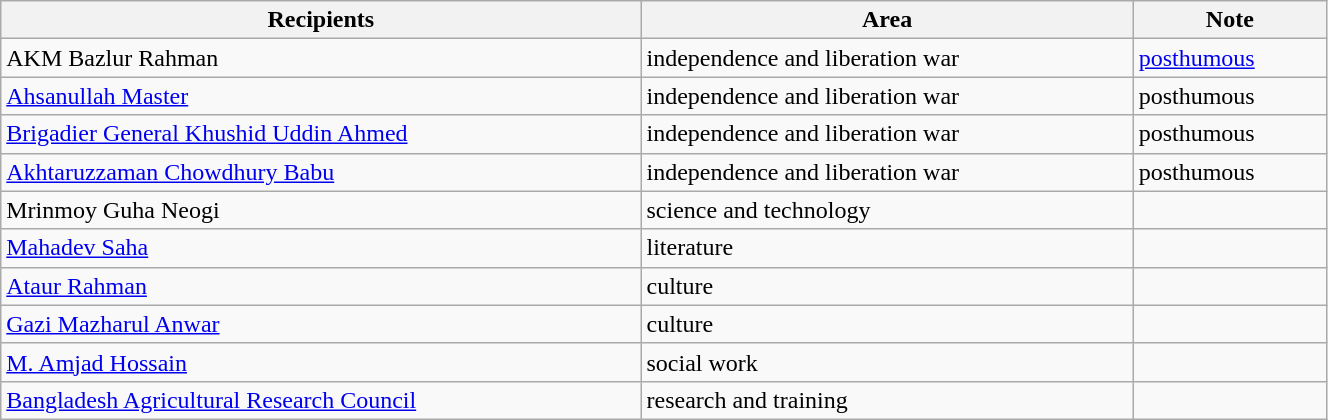<table class="wikitable" style="width:70%;">
<tr>
<th>Recipients</th>
<th>Area</th>
<th>Note</th>
</tr>
<tr>
<td>AKM Bazlur Rahman</td>
<td>independence and liberation war</td>
<td><a href='#'>posthumous</a></td>
</tr>
<tr>
<td><a href='#'>Ahsanullah Master</a></td>
<td>independence and liberation war</td>
<td>posthumous</td>
</tr>
<tr>
<td><a href='#'>Brigadier General Khushid Uddin Ahmed</a></td>
<td>independence and liberation war</td>
<td>posthumous</td>
</tr>
<tr>
<td><a href='#'>Akhtaruzzaman Chowdhury Babu</a></td>
<td>independence and liberation war</td>
<td>posthumous</td>
</tr>
<tr>
<td>Mrinmoy Guha Neogi</td>
<td>science and technology</td>
<td></td>
</tr>
<tr>
<td><a href='#'>Mahadev Saha</a></td>
<td>literature</td>
<td></td>
</tr>
<tr>
<td><a href='#'>Ataur Rahman</a></td>
<td>culture</td>
<td></td>
</tr>
<tr>
<td><a href='#'>Gazi Mazharul Anwar</a></td>
<td>culture</td>
<td></td>
</tr>
<tr>
<td><a href='#'>M. Amjad Hossain</a></td>
<td>social work</td>
<td></td>
</tr>
<tr>
<td><a href='#'>Bangladesh Agricultural Research Council</a></td>
<td>research and training</td>
<td></td>
</tr>
</table>
